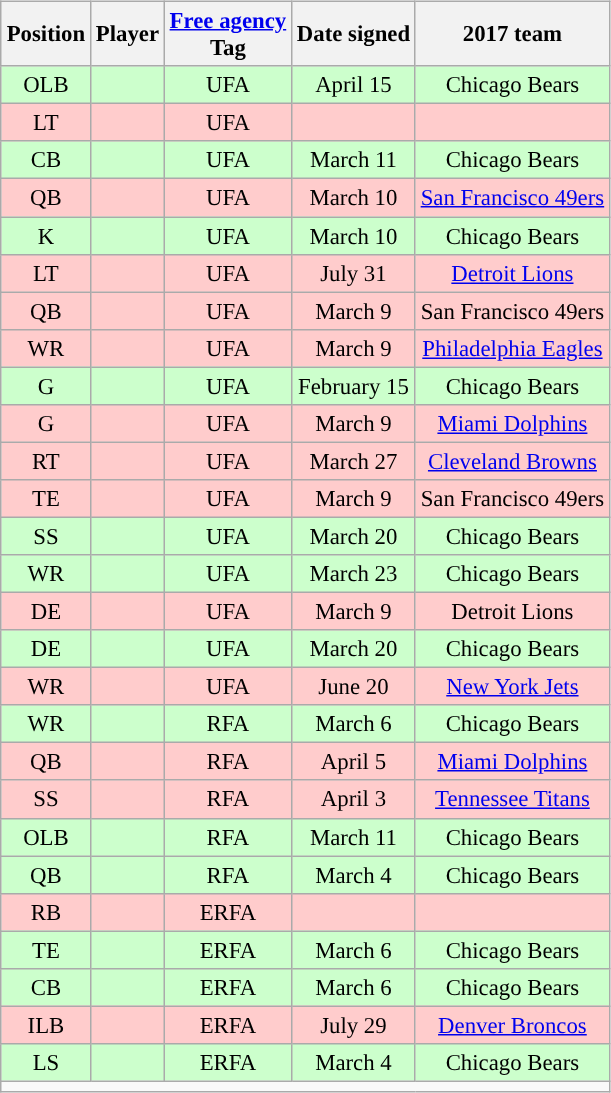<table class="wikitable sortable"  style="float:right; font-size:95%">
<tr>
<th>Position</th>
<th>Player</th>
<th><a href='#'><span>Free agency</span></a><br>Tag</th>
<th>Date signed</th>
<th>2017 team</th>
</tr>
<tr style="background:#cfc; text-align:center">
<td>OLB</td>
<td></td>
<td>UFA</td>
<td>April 15</td>
<td>Chicago Bears</td>
</tr>
<tr style="background:#fcc; text-align:center">
<td>LT</td>
<td></td>
<td>UFA</td>
<td></td>
<td></td>
</tr>
<tr style="background:#cfc; text-align:center">
<td>CB</td>
<td></td>
<td>UFA</td>
<td>March 11</td>
<td>Chicago Bears</td>
</tr>
<tr style="background:#fcc; text-align:center">
<td>QB</td>
<td></td>
<td>UFA</td>
<td>March 10</td>
<td><a href='#'>San Francisco 49ers</a></td>
</tr>
<tr style="background:#cfc; text-align:center">
<td>K</td>
<td></td>
<td>UFA</td>
<td>March 10</td>
<td>Chicago Bears</td>
</tr>
<tr style="background:#fcc; text-align:center">
<td>LT</td>
<td></td>
<td>UFA</td>
<td>July 31</td>
<td><a href='#'>Detroit Lions</a></td>
</tr>
<tr style="background:#fcc; text-align:center">
<td>QB</td>
<td></td>
<td>UFA</td>
<td>March 9</td>
<td>San Francisco 49ers</td>
</tr>
<tr style="background:#fcc; text-align:center">
<td>WR</td>
<td></td>
<td>UFA</td>
<td>March 9</td>
<td><a href='#'>Philadelphia Eagles</a></td>
</tr>
<tr style="background:#cfc; text-align:center">
<td>G</td>
<td></td>
<td>UFA</td>
<td>February 15</td>
<td>Chicago Bears</td>
</tr>
<tr style="background:#fcc; text-align:center">
<td>G</td>
<td></td>
<td>UFA</td>
<td>March 9</td>
<td><a href='#'>Miami Dolphins</a></td>
</tr>
<tr style="background:#fcc; text-align:center">
<td>RT</td>
<td></td>
<td>UFA</td>
<td>March 27</td>
<td><a href='#'>Cleveland Browns</a></td>
</tr>
<tr style="background:#fcc; text-align:center">
<td>TE</td>
<td></td>
<td>UFA</td>
<td>March 9</td>
<td>San Francisco 49ers</td>
</tr>
<tr style="background:#cfc; text-align:center">
<td>SS</td>
<td></td>
<td>UFA</td>
<td>March 20</td>
<td>Chicago Bears</td>
</tr>
<tr style="background:#cfc; text-align:center">
<td>WR</td>
<td></td>
<td>UFA</td>
<td>March 23</td>
<td>Chicago Bears</td>
</tr>
<tr style="background:#fcc; text-align:center">
<td>DE</td>
<td></td>
<td>UFA</td>
<td>March 9</td>
<td>Detroit Lions</td>
</tr>
<tr style="background:#cfc; text-align:center">
<td>DE</td>
<td></td>
<td>UFA</td>
<td>March 20</td>
<td>Chicago Bears</td>
</tr>
<tr style="background:#fcc; text-align:center">
<td>WR</td>
<td></td>
<td>UFA</td>
<td>June 20</td>
<td><a href='#'>New York Jets</a></td>
</tr>
<tr style="background:#cfc; text-align:center">
<td>WR</td>
<td></td>
<td>RFA</td>
<td>March 6</td>
<td>Chicago Bears</td>
</tr>
<tr style="background:#fcc; text-align:center">
<td>QB</td>
<td></td>
<td>RFA</td>
<td>April 5</td>
<td><a href='#'>Miami Dolphins</a></td>
</tr>
<tr style="background:#fcc; text-align:center">
<td>SS</td>
<td></td>
<td>RFA</td>
<td>April 3</td>
<td><a href='#'>Tennessee Titans</a></td>
</tr>
<tr style="background:#cfc; text-align:center">
<td>OLB</td>
<td></td>
<td>RFA</td>
<td>March 11</td>
<td>Chicago Bears</td>
</tr>
<tr style="background:#cfc; text-align:center">
<td>QB</td>
<td></td>
<td>RFA</td>
<td>March 4</td>
<td>Chicago Bears</td>
</tr>
<tr style="background:#fcc; text-align:center">
<td>RB</td>
<td></td>
<td>ERFA</td>
<td></td>
<td></td>
</tr>
<tr style="background:#cfc; text-align:center">
<td>TE</td>
<td></td>
<td>ERFA</td>
<td>March 6</td>
<td>Chicago Bears</td>
</tr>
<tr style="background:#cfc; text-align:center">
<td>CB</td>
<td></td>
<td>ERFA</td>
<td>March 6</td>
<td>Chicago Bears</td>
</tr>
<tr style="background:#fcc; text-align:center">
<td>ILB</td>
<td></td>
<td>ERFA</td>
<td>July 29</td>
<td><a href='#'>Denver Broncos</a></td>
</tr>
<tr style="background:#cfc; text-align:center">
<td>LS</td>
<td></td>
<td>ERFA</td>
<td>March 4</td>
<td>Chicago Bears</td>
</tr>
<tr style="background:#">
<td colspan="5"></td>
</tr>
</table>
